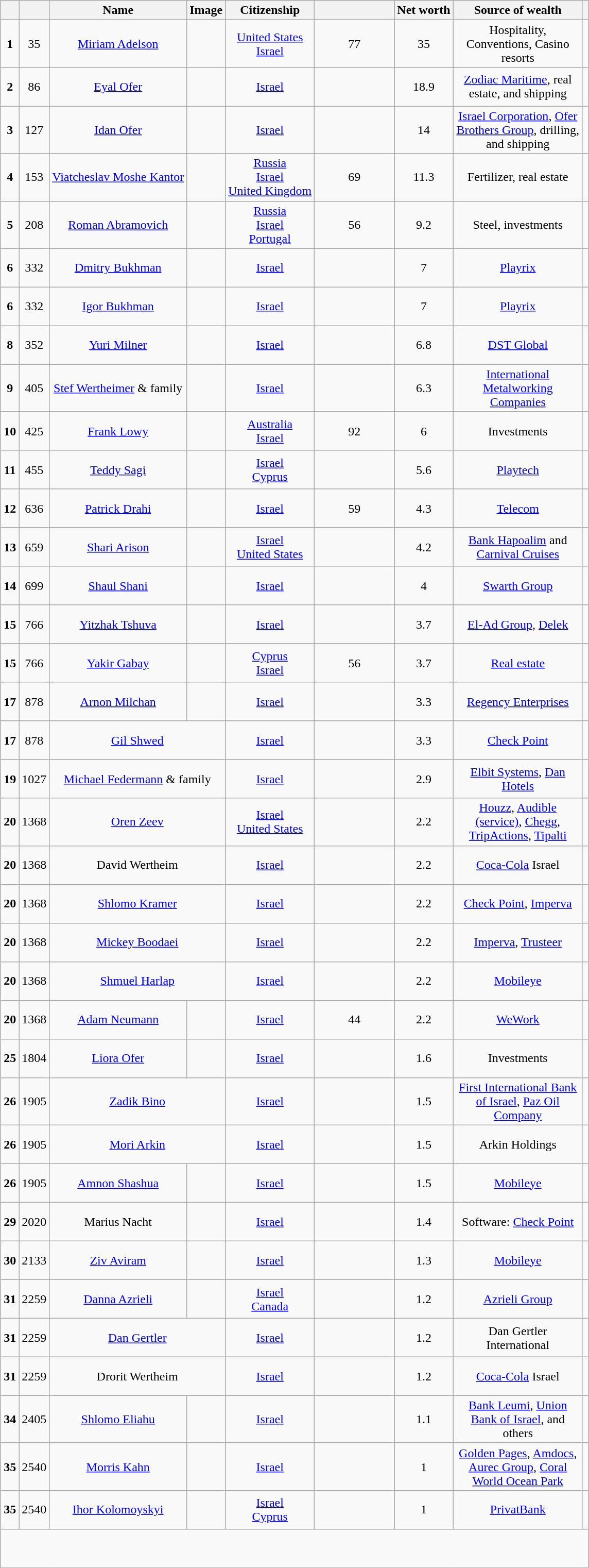<table class="wikitable sortable" style="margin: auto">
<tr>
<th></th>
<th></th>
<th class="unsortable">Name</th>
<th class="unsortable">Image</th>
<th class="unsortable">Citizenship</th>
<th style="width:6em"></th>
<th class="unsortable">Net worth<br></th>
<th style="width:10em"; class="unsortable">Source of wealth</th>
<th class="unsortable"></th>
</tr>
<tr style="vertical-align:middle; height:50px; text-align:center;">
<td><strong>1</strong></td>
<td>35</td>
<td><a href='#'>Miriam Adelson</a></td>
<td></td>
<td> <a href='#'>United States</a><br> <a href='#'>Israel</a></td>
<td>77</td>
<td> 35<br></td>
<td>Hospitality, Conventions, Casino resorts</td>
<td></td>
</tr>
<tr style="vertical-align:middle; height:50px; text-align:center;">
<td><strong>2</strong></td>
<td>86</td>
<td><a href='#'>Eyal Ofer</a></td>
<td></td>
<td> <a href='#'>Israel</a></td>
<td></td>
<td> 18.9<br></td>
<td><a href='#'>Zodiac Maritime</a>, real estate, and shipping</td>
<td></td>
</tr>
<tr style="vertical-align:middle; height:50px; text-align:center;">
<td><strong>3</strong></td>
<td>127</td>
<td><a href='#'>Idan Ofer</a></td>
<td></td>
<td> <a href='#'>Israel</a></td>
<td></td>
<td> 14<br></td>
<td><a href='#'>Israel Corporation</a>, <a href='#'>Ofer Brothers Group</a>, drilling, and shipping</td>
<td></td>
</tr>
<tr style="vertical-align:middle; height:50px; text-align:center;">
<td><strong>4</strong></td>
<td>153</td>
<td><a href='#'>Viatcheslav Moshe Kantor</a></td>
<td></td>
<td> <a href='#'>Russia</a><br> <a href='#'>Israel</a><br> <a href='#'>United Kingdom</a></td>
<td>69</td>
<td> 11.3<br></td>
<td>Fertilizer, real estate</td>
<td></td>
</tr>
<tr style="vertical-align:middle; height:50px; text-align:center;">
<td><strong>5</strong></td>
<td>208</td>
<td><a href='#'>Roman Abramovich</a></td>
<td></td>
<td> <a href='#'>Russia</a><br> <a href='#'>Israel</a><br> <a href='#'>Portugal</a></td>
<td>56</td>
<td> 9.2<br></td>
<td>Steel, investments</td>
<td></td>
</tr>
<tr style="vertical-align:middle; height:50px; text-align:center;">
<td><strong>6</strong></td>
<td>332</td>
<td><a href='#'>Dmitry Bukhman</a></td>
<td></td>
<td> <a href='#'>Israel</a></td>
<td></td>
<td> 7<br></td>
<td><a href='#'>Playrix</a></td>
<td></td>
</tr>
<tr style="vertical-align:middle; height:50px; text-align:center;">
<td><strong>6</strong></td>
<td>332</td>
<td><a href='#'>Igor Bukhman</a></td>
<td></td>
<td> <a href='#'>Israel</a></td>
<td></td>
<td> 7<br></td>
<td><a href='#'>Playrix</a></td>
<td></td>
</tr>
<tr style="vertical-align:middle; height:50px; text-align:center;">
<td><strong>8</strong></td>
<td>352</td>
<td><a href='#'>Yuri Milner</a></td>
<td></td>
<td> <a href='#'>Israel</a></td>
<td></td>
<td> 6.8<br></td>
<td><a href='#'>DST Global</a></td>
<td></td>
</tr>
<tr style="vertical-align:middle; height:50px; text-align:center;">
<td><strong>9</strong></td>
<td>405</td>
<td><a href='#'>Stef Wertheimer</a> & family</td>
<td></td>
<td> <a href='#'>Israel</a></td>
<td></td>
<td> 6.3</td>
<td><a href='#'>International Metalworking Companies</a></td>
<td></td>
</tr>
<tr style="vertical-align:middle; height:50px; text-align:center;">
<td><strong>10</strong></td>
<td>425</td>
<td><a href='#'>Frank Lowy</a></td>
<td></td>
<td> <a href='#'>Australia</a><br> <a href='#'>Israel</a></td>
<td>92</td>
<td> 6<br></td>
<td>Investments</td>
<td></td>
</tr>
<tr style="vertical-align:middle; height:50px; text-align:center;">
<td><strong>11</strong></td>
<td>455</td>
<td><a href='#'>Teddy Sagi</a></td>
<td></td>
<td> <a href='#'>Israel</a><br> <a href='#'>Cyprus</a></td>
<td></td>
<td> 5.6</td>
<td><a href='#'>Playtech</a></td>
<td></td>
</tr>
<tr style="vertical-align:middle; height:50px; text-align:center;">
<td><strong>12</strong></td>
<td>636</td>
<td><a href='#'>Patrick Drahi</a></td>
<td></td>
<td> <a href='#'>Israel</a></td>
<td>59</td>
<td> 4.3<br></td>
<td><a href='#'>Telecom</a></td>
<td></td>
</tr>
<tr style="vertical-align:middle; height:50px; text-align:center;">
<td><strong>13</strong></td>
<td>659</td>
<td><a href='#'>Shari Arison</a></td>
<td></td>
<td> <a href='#'>Israel</a><br> <a href='#'>United States</a></td>
<td></td>
<td> 4.2<br></td>
<td><a href='#'>Bank Hapoalim</a> and <a href='#'>Carnival Cruises</a></td>
<td></td>
</tr>
<tr style="vertical-align:middle; height:50px; text-align:center;">
<td><strong>14</strong></td>
<td>699</td>
<td><a href='#'>Shaul Shani</a></td>
<td></td>
<td> <a href='#'>Israel</a></td>
<td></td>
<td> 4</td>
<td><a href='#'>Swarth Group</a></td>
<td></td>
</tr>
<tr style="vertical-align:middle; height:50px; text-align:center;">
<td><strong>15</strong></td>
<td>766</td>
<td><a href='#'>Yitzhak Tshuva</a></td>
<td></td>
<td> <a href='#'>Israel</a></td>
<td></td>
<td> 3.7</td>
<td><a href='#'>El-Ad Group</a>, <a href='#'>Delek</a></td>
<td></td>
</tr>
<tr style="vertical-align:middle; height:50px; text-align:center;">
<td><strong>15</strong></td>
<td>766</td>
<td><a href='#'>Yakir Gabay</a></td>
<td></td>
<td> <a href='#'>Cyprus</a><br> <a href='#'>Israel</a></td>
<td>56</td>
<td> 3.7<br></td>
<td><a href='#'>Real estate</a></td>
<td></td>
</tr>
<tr style="vertical-align:middle; height:50px; text-align:center;">
<td><strong>17</strong></td>
<td>878</td>
<td><a href='#'>Arnon Milchan</a></td>
<td></td>
<td> <a href='#'>Israel</a></td>
<td></td>
<td> 3.3<br></td>
<td><a href='#'>Regency Enterprises</a></td>
<td></td>
</tr>
<tr style="vertical-align:middle; height:50px; text-align:center;">
<td><strong>17</strong></td>
<td>878</td>
<td colspan="2"><a href='#'>Gil Shwed</a></td>
<td> <a href='#'>Israel</a></td>
<td></td>
<td> 3.3<br></td>
<td><a href='#'>Check Point</a></td>
<td></td>
</tr>
<tr style="vertical-align:middle; height:50px; text-align:center;">
<td><strong>19</strong></td>
<td>1027</td>
<td colspan="2"><a href='#'>Michael Federmann</a> & family</td>
<td> <a href='#'>Israel</a></td>
<td></td>
<td> 2.9</td>
<td><a href='#'>Elbit Systems</a>, <a href='#'>Dan Hotels</a></td>
<td></td>
</tr>
<tr style="vertical-align:middle; height:50px; text-align:center;">
<td><strong>20</strong></td>
<td>1368</td>
<td colspan="2"><a href='#'>Oren Zeev</a></td>
<td> <a href='#'>Israel</a><br> <a href='#'>United States</a></td>
<td></td>
<td> 2.2<br></td>
<td><a href='#'>Houzz</a>, <a href='#'>Audible (service)</a>, <a href='#'>Chegg</a>, <a href='#'>TripActions</a>, <a href='#'>Tipalti</a></td>
<td></td>
</tr>
<tr style="vertical-align:middle; height:50px; text-align:center;">
<td><strong>20</strong></td>
<td>1368</td>
<td colspan="2">David Wertheim</td>
<td> <a href='#'>Israel</a></td>
<td></td>
<td> 2.2<br></td>
<td><a href='#'>Coca-Cola</a> Israel</td>
<td></td>
</tr>
<tr style="vertical-align:middle; height:50px; text-align:center;">
<td><strong>20</strong></td>
<td>1368</td>
<td colspan="2"><a href='#'>Shlomo Kramer</a></td>
<td> <a href='#'>Israel</a></td>
<td></td>
<td> 2.2</td>
<td><a href='#'>Check Point</a>, <a href='#'>Imperva</a></td>
<td></td>
</tr>
<tr style="vertical-align:middle; height:50px; text-align:center;">
<td><strong>20</strong></td>
<td>1368</td>
<td colspan="2"><a href='#'>Mickey Boodaei</a></td>
<td> <a href='#'>Israel</a></td>
<td></td>
<td> 2.2</td>
<td><a href='#'>Imperva</a>, <a href='#'>Trusteer</a></td>
<td></td>
</tr>
<tr style="vertical-align:middle; height:50px; text-align:center;">
<td><strong>20</strong></td>
<td>1368</td>
<td colspan="2"><a href='#'>Shmuel Harlap</a></td>
<td> <a href='#'>Israel</a></td>
<td></td>
<td> 2.2</td>
<td><a href='#'>Mobileye</a></td>
<td></td>
</tr>
<tr style="vertical-align:middle; height:50px; text-align:center;">
<td><strong>20</strong></td>
<td>1368</td>
<td><a href='#'>Adam Neumann</a></td>
<td></td>
<td> <a href='#'>Israel</a></td>
<td>44</td>
<td> 2.2<br></td>
<td><a href='#'>WeWork</a></td>
<td></td>
</tr>
<tr style="vertical-align:middle; height:50px; text-align:center;">
<td><strong>25</strong></td>
<td>1804</td>
<td><a href='#'>Liora Ofer</a></td>
<td></td>
<td> <a href='#'>Israel</a></td>
<td></td>
<td> 1.6<br></td>
<td>Investments</td>
<td></td>
</tr>
<tr style="vertical-align:middle; height:50px; text-align:center;">
<td><strong>26</strong></td>
<td>1905</td>
<td colspan="2"><a href='#'>Zadik Bino</a></td>
<td> <a href='#'>Israel</a></td>
<td></td>
<td> 1.5<br></td>
<td><a href='#'>First International Bank of Israel</a>, <a href='#'>Paz Oil Company</a></td>
<td></td>
</tr>
<tr style="vertical-align:middle; height:50px; text-align:center;">
<td><strong>26</strong></td>
<td>1905</td>
<td colspan="2"><a href='#'>Mori Arkin</a></td>
<td> <a href='#'>Israel</a></td>
<td></td>
<td> 1.5</td>
<td>Arkin Holdings</td>
<td></td>
</tr>
<tr style="vertical-align:middle; height:50px; text-align:center;">
<td><strong>26</strong></td>
<td>1905</td>
<td><a href='#'>Amnon Shashua</a></td>
<td></td>
<td> <a href='#'>Israel</a></td>
<td></td>
<td> 1.5</td>
<td><a href='#'>Mobileye</a></td>
<td></td>
</tr>
<tr style="vertical-align:middle; height:50px; text-align:center;">
<td><strong>29</strong></td>
<td>2020</td>
<td>Marius Nacht</td>
<td></td>
<td> <a href='#'>Israel</a></td>
<td></td>
<td> 1.4</td>
<td>Software: <a href='#'>Check Point</a></td>
<td></td>
</tr>
<tr style="vertical-align:middle; height:50px; text-align:center;">
<td><strong>30</strong></td>
<td>2133</td>
<td><a href='#'>Ziv Aviram</a></td>
<td></td>
<td> <a href='#'>Israel</a></td>
<td></td>
<td> 1.3<br></td>
<td><a href='#'>Mobileye</a></td>
<td></td>
</tr>
<tr style="vertical-align:middle; height:50px; text-align:center;">
<td><strong>31</strong></td>
<td>2259</td>
<td><a href='#'>Danna Azrieli</a></td>
<td></td>
<td> <a href='#'>Israel</a><br> <a href='#'>Canada</a></td>
<td></td>
<td> 1.2<br></td>
<td><a href='#'>Azrieli Group</a></td>
<td></td>
</tr>
<tr style="vertical-align:middle; height:50px; text-align:center;">
<td><strong>31</strong></td>
<td>2259</td>
<td colspan="2"><a href='#'>Dan Gertler</a></td>
<td> <a href='#'>Israel</a></td>
<td></td>
<td> 1.2</td>
<td>Dan Gertler International</td>
<td></td>
</tr>
<tr style="vertical-align:middle; height:50px; text-align:center;">
<td><strong>31</strong></td>
<td>2259</td>
<td colspan="2">Drorit Wertheim</td>
<td> <a href='#'>Israel</a></td>
<td></td>
<td> 1.2<br></td>
<td><a href='#'>Coca-Cola</a> Israel</td>
<td></td>
</tr>
<tr style="vertical-align:middle; height:50px; text-align:center;">
<td><strong>34</strong></td>
<td>2405</td>
<td><a href='#'>Shlomo Eliahu</a></td>
<td></td>
<td> <a href='#'>Israel</a></td>
<td></td>
<td> 1.1<br></td>
<td><a href='#'>Bank Leumi</a>, <a href='#'>Union Bank of Israel</a>, and others</td>
<td></td>
</tr>
<tr style="vertical-align:middle; height:50px; text-align:center;">
<td><strong>35</strong></td>
<td>2540</td>
<td><a href='#'>Morris Kahn</a></td>
<td></td>
<td> <a href='#'>Israel</a></td>
<td></td>
<td> 1</td>
<td><a href='#'>Golden Pages</a>, <a href='#'>Amdocs</a>, <a href='#'>Aurec Group</a>, <a href='#'>Coral World Ocean Park</a></td>
<td></td>
</tr>
<tr style="vertical-align:middle; height:50px; text-align:center;">
<td><strong>35</strong></td>
<td>2540</td>
<td><a href='#'>Ihor Kolomoyskyi</a></td>
<td></td>
<td> <a href='#'>Israel</a><br> <a href='#'>Cyprus</a></td>
<td></td>
<td> 1</td>
<td><a href='#'>PrivatBank</a></td>
<td></td>
</tr>
<tr style="vertical-align:middle; height:50px; text-align:center;">
</tr>
</table>
